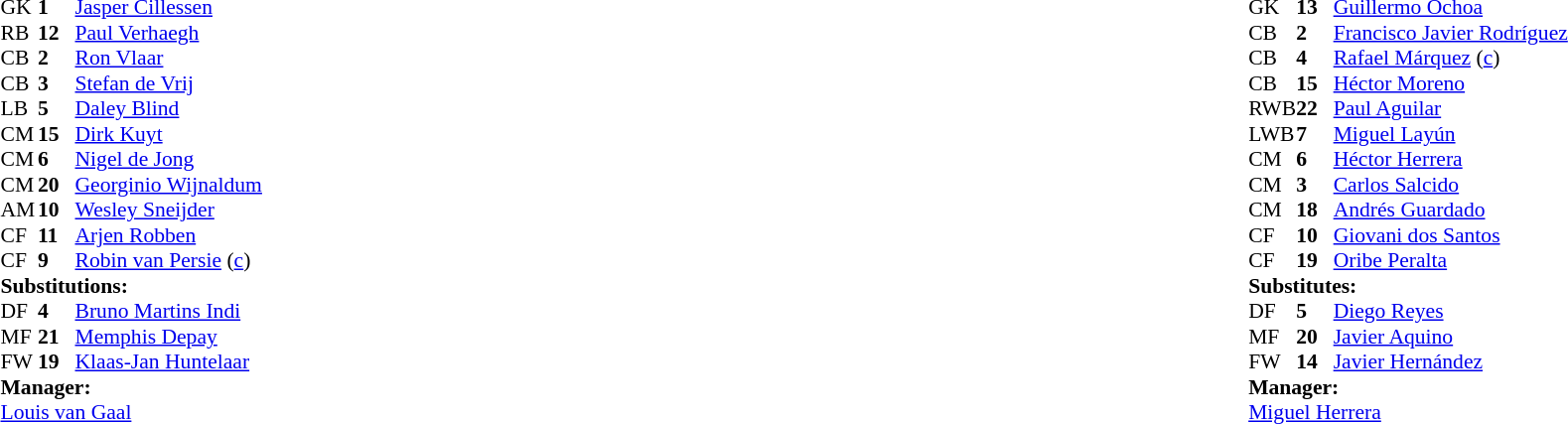<table width="100%">
<tr>
<td valign="top" width="40%"><br><table style="font-size:90%" cellspacing="0" cellpadding="0">
<tr>
<th width=25></th>
<th width=25></th>
</tr>
<tr>
<td>GK</td>
<td><strong>1</strong></td>
<td><a href='#'>Jasper Cillessen</a></td>
</tr>
<tr>
<td>RB</td>
<td><strong>12</strong></td>
<td><a href='#'>Paul Verhaegh</a></td>
<td></td>
<td></td>
</tr>
<tr>
<td>CB</td>
<td><strong>2</strong></td>
<td><a href='#'>Ron Vlaar</a></td>
</tr>
<tr>
<td>CB</td>
<td><strong>3</strong></td>
<td><a href='#'>Stefan de Vrij</a></td>
</tr>
<tr>
<td>LB</td>
<td><strong>5</strong></td>
<td><a href='#'>Daley Blind</a></td>
</tr>
<tr>
<td>CM</td>
<td><strong>15</strong></td>
<td><a href='#'>Dirk Kuyt</a></td>
</tr>
<tr>
<td>CM</td>
<td><strong>6</strong></td>
<td><a href='#'>Nigel de Jong</a></td>
<td></td>
<td></td>
</tr>
<tr>
<td>CM</td>
<td><strong>20</strong></td>
<td><a href='#'>Georginio Wijnaldum</a></td>
</tr>
<tr>
<td>AM</td>
<td><strong>10</strong></td>
<td><a href='#'>Wesley Sneijder</a></td>
</tr>
<tr>
<td>CF</td>
<td><strong>11</strong></td>
<td><a href='#'>Arjen Robben</a></td>
</tr>
<tr>
<td>CF</td>
<td><strong>9</strong></td>
<td><a href='#'>Robin van Persie</a> (<a href='#'>c</a>)</td>
<td></td>
<td></td>
</tr>
<tr>
<td colspan=3><strong>Substitutions:</strong></td>
</tr>
<tr>
<td>DF</td>
<td><strong>4</strong></td>
<td><a href='#'>Bruno Martins Indi</a></td>
<td></td>
<td></td>
</tr>
<tr>
<td>MF</td>
<td><strong>21</strong></td>
<td><a href='#'>Memphis Depay</a></td>
<td></td>
<td></td>
</tr>
<tr>
<td>FW</td>
<td><strong>19</strong></td>
<td><a href='#'>Klaas-Jan Huntelaar</a></td>
<td></td>
<td></td>
</tr>
<tr>
<td colspan=3><strong>Manager:</strong></td>
</tr>
<tr>
<td colspan=3><a href='#'>Louis van Gaal</a></td>
</tr>
</table>
</td>
<td valign="top"></td>
<td valign="top" width="50%"><br><table style="font-size:90%;margin:auto" cellspacing="0" cellpadding="0">
<tr>
<th width=25></th>
<th width=25></th>
</tr>
<tr>
<td>GK</td>
<td><strong>13</strong></td>
<td><a href='#'>Guillermo Ochoa</a></td>
</tr>
<tr>
<td>CB</td>
<td><strong>2</strong></td>
<td><a href='#'>Francisco Javier Rodríguez</a></td>
</tr>
<tr>
<td>CB</td>
<td><strong>4</strong></td>
<td><a href='#'>Rafael Márquez</a> (<a href='#'>c</a>)</td>
<td></td>
</tr>
<tr>
<td>CB</td>
<td><strong>15</strong></td>
<td><a href='#'>Héctor Moreno</a></td>
<td></td>
<td></td>
</tr>
<tr>
<td>RWB</td>
<td><strong>22</strong></td>
<td><a href='#'>Paul Aguilar</a></td>
<td></td>
</tr>
<tr>
<td>LWB</td>
<td><strong>7</strong></td>
<td><a href='#'>Miguel Layún</a></td>
</tr>
<tr>
<td>CM</td>
<td><strong>6</strong></td>
<td><a href='#'>Héctor Herrera</a></td>
</tr>
<tr>
<td>CM</td>
<td><strong>3</strong></td>
<td><a href='#'>Carlos Salcido</a></td>
</tr>
<tr>
<td>CM</td>
<td><strong>18</strong></td>
<td><a href='#'>Andrés Guardado</a></td>
<td></td>
</tr>
<tr>
<td>CF</td>
<td><strong>10</strong></td>
<td><a href='#'>Giovani dos Santos</a></td>
<td></td>
<td></td>
</tr>
<tr>
<td>CF</td>
<td><strong>19</strong></td>
<td><a href='#'>Oribe Peralta</a></td>
<td></td>
<td></td>
</tr>
<tr>
<td colspan=3><strong>Substitutes:</strong></td>
</tr>
<tr>
<td>DF</td>
<td><strong>5</strong></td>
<td><a href='#'>Diego Reyes</a></td>
<td></td>
<td></td>
</tr>
<tr>
<td>MF</td>
<td><strong>20</strong></td>
<td><a href='#'>Javier Aquino</a></td>
<td></td>
<td></td>
</tr>
<tr>
<td>FW</td>
<td><strong>14</strong></td>
<td><a href='#'>Javier Hernández</a></td>
<td></td>
<td></td>
</tr>
<tr>
<td colspan=3><strong>Manager:</strong></td>
</tr>
<tr>
<td colspan=3><a href='#'>Miguel Herrera</a></td>
</tr>
</table>
</td>
</tr>
</table>
